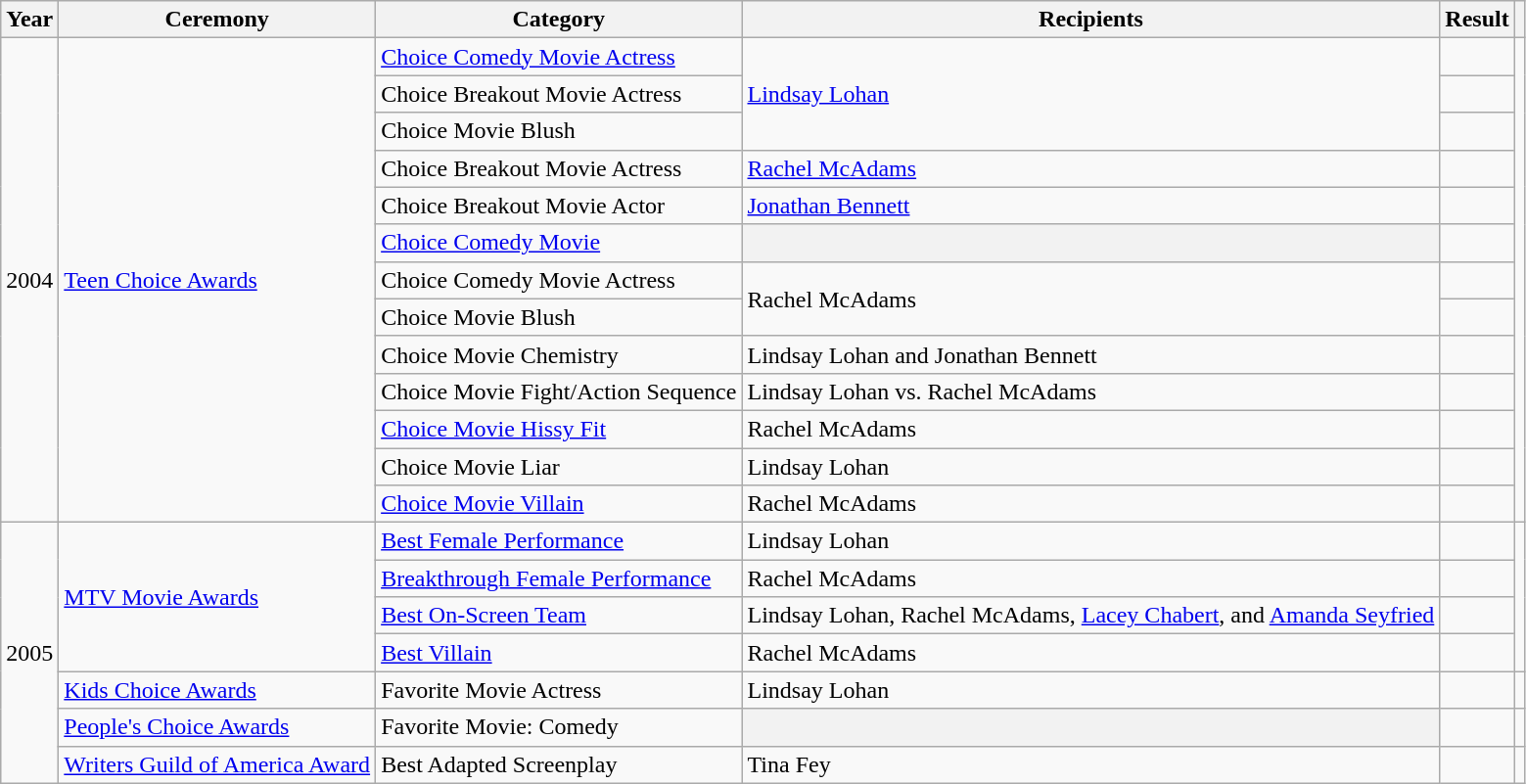<table class="wikitable sortable">
<tr>
<th align="left">Year</th>
<th align="left">Ceremony</th>
<th align="left">Category</th>
<th align="left">Recipients</th>
<th align="left">Result</th>
<th align="left"></th>
</tr>
<tr>
<td rowspan="13">2004</td>
<td rowspan="13"><a href='#'>Teen Choice Awards</a></td>
<td><a href='#'>Choice Comedy Movie Actress</a></td>
<td rowspan="3"><a href='#'>Lindsay Lohan</a></td>
<td></td>
<td rowspan="13"  align="center"></td>
</tr>
<tr>
<td>Choice Breakout Movie Actress</td>
<td></td>
</tr>
<tr>
<td>Choice Movie Blush</td>
<td></td>
</tr>
<tr>
<td>Choice Breakout Movie Actress</td>
<td><a href='#'>Rachel McAdams</a></td>
<td></td>
</tr>
<tr>
<td>Choice Breakout Movie Actor</td>
<td><a href='#'>Jonathan Bennett</a></td>
<td></td>
</tr>
<tr>
<td><a href='#'>Choice Comedy Movie</a></td>
<th></th>
<td></td>
</tr>
<tr>
<td>Choice Comedy Movie Actress</td>
<td rowspan="2">Rachel McAdams</td>
<td></td>
</tr>
<tr>
<td>Choice Movie Blush</td>
<td></td>
</tr>
<tr>
<td>Choice Movie Chemistry</td>
<td>Lindsay Lohan and Jonathan Bennett</td>
<td></td>
</tr>
<tr>
<td>Choice Movie Fight/Action Sequence</td>
<td>Lindsay Lohan vs. Rachel McAdams</td>
<td></td>
</tr>
<tr>
<td><a href='#'>Choice Movie Hissy Fit</a></td>
<td>Rachel McAdams</td>
<td></td>
</tr>
<tr>
<td>Choice Movie Liar</td>
<td>Lindsay Lohan</td>
<td></td>
</tr>
<tr>
<td><a href='#'>Choice Movie Villain</a></td>
<td>Rachel McAdams</td>
<td></td>
</tr>
<tr>
<td rowspan="7">2005</td>
<td rowspan="4"><a href='#'>MTV Movie Awards</a></td>
<td><a href='#'>Best Female Performance</a></td>
<td>Lindsay Lohan</td>
<td></td>
<td rowspan="4" align="center"></td>
</tr>
<tr>
<td><a href='#'>Breakthrough Female Performance</a></td>
<td>Rachel McAdams</td>
<td></td>
</tr>
<tr>
<td><a href='#'>Best On-Screen Team</a></td>
<td>Lindsay Lohan, Rachel McAdams, <a href='#'>Lacey Chabert</a>, and <a href='#'>Amanda Seyfried</a></td>
<td></td>
</tr>
<tr>
<td><a href='#'>Best Villain</a></td>
<td>Rachel McAdams</td>
<td></td>
</tr>
<tr>
<td><a href='#'>Kids Choice Awards</a></td>
<td>Favorite Movie Actress</td>
<td>Lindsay Lohan</td>
<td></td>
<td align="center"></td>
</tr>
<tr>
<td><a href='#'>People's Choice Awards</a></td>
<td>Favorite Movie: Comedy</td>
<th></th>
<td></td>
<td align="center"></td>
</tr>
<tr>
<td><a href='#'>Writers Guild of America Award</a></td>
<td>Best Adapted Screenplay</td>
<td>Tina Fey</td>
<td></td>
<td align="center"></td>
</tr>
</table>
